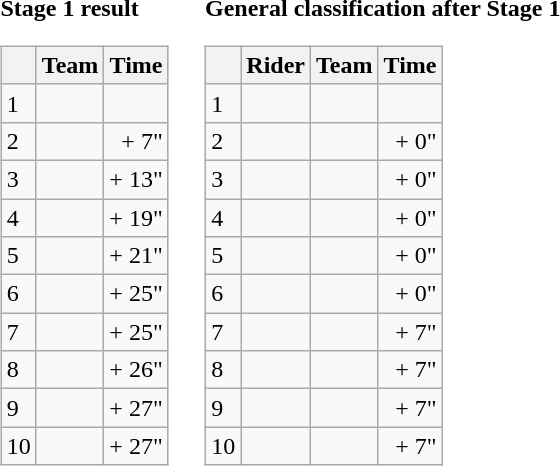<table>
<tr>
<td><strong>Stage 1 result</strong><br><table class="wikitable">
<tr>
<th></th>
<th>Team</th>
<th>Time</th>
</tr>
<tr>
<td>1</td>
<td></td>
<td align="right"></td>
</tr>
<tr>
<td>2</td>
<td></td>
<td align="right">+ 7"</td>
</tr>
<tr>
<td>3</td>
<td></td>
<td align="right">+ 13"</td>
</tr>
<tr>
<td>4</td>
<td></td>
<td align="right">+ 19"</td>
</tr>
<tr>
<td>5</td>
<td></td>
<td align="right">+ 21"</td>
</tr>
<tr>
<td>6</td>
<td></td>
<td align="right">+ 25"</td>
</tr>
<tr>
<td>7</td>
<td></td>
<td align="right">+ 25"</td>
</tr>
<tr>
<td>8</td>
<td></td>
<td align="right">+ 26"</td>
</tr>
<tr>
<td>9</td>
<td></td>
<td align="right">+ 27"</td>
</tr>
<tr>
<td>10</td>
<td></td>
<td align="right">+ 27"</td>
</tr>
</table>
</td>
<td></td>
<td><strong>General classification after Stage 1</strong><br><table class="wikitable">
<tr>
<th></th>
<th>Rider</th>
<th>Team</th>
<th>Time</th>
</tr>
<tr>
<td>1</td>
<td> </td>
<td></td>
<td align="right"></td>
</tr>
<tr>
<td>2</td>
<td> </td>
<td></td>
<td align="right">+ 0"</td>
</tr>
<tr>
<td>3</td>
<td></td>
<td></td>
<td align="right">+ 0"</td>
</tr>
<tr>
<td>4</td>
<td></td>
<td></td>
<td align="right">+ 0"</td>
</tr>
<tr>
<td>5</td>
<td></td>
<td></td>
<td align="right">+ 0"</td>
</tr>
<tr>
<td>6</td>
<td></td>
<td></td>
<td align="right">+ 0"</td>
</tr>
<tr>
<td>7</td>
<td></td>
<td></td>
<td align="right">+ 7"</td>
</tr>
<tr>
<td>8</td>
<td></td>
<td></td>
<td align="right">+ 7"</td>
</tr>
<tr>
<td>9</td>
<td></td>
<td></td>
<td align="right">+ 7"</td>
</tr>
<tr>
<td>10</td>
<td></td>
<td></td>
<td align="right">+ 7"</td>
</tr>
</table>
</td>
</tr>
</table>
